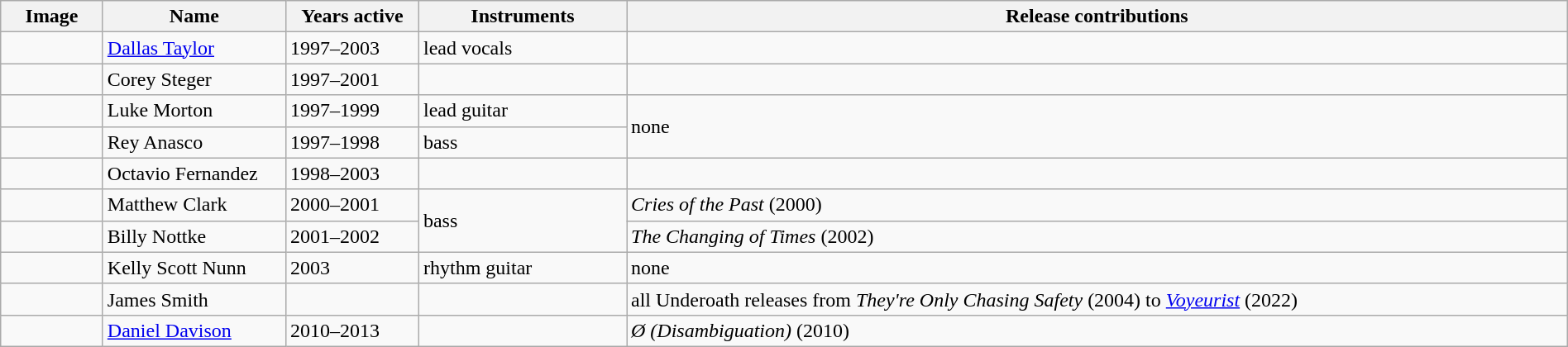<table class="wikitable" border="1" width=100%>
<tr>
<th width="75">Image</th>
<th width="140">Name</th>
<th width="100">Years active</th>
<th width="160">Instruments</th>
<th>Release contributions</th>
</tr>
<tr>
<td></td>
<td><a href='#'>Dallas Taylor</a></td>
<td>1997–2003</td>
<td>lead vocals</td>
<td></td>
</tr>
<tr>
<td></td>
<td>Corey Steger</td>
<td>1997–2001 </td>
<td></td>
<td></td>
</tr>
<tr>
<td></td>
<td>Luke Morton</td>
<td>1997–1999</td>
<td>lead guitar</td>
<td rowspan="2">none</td>
</tr>
<tr>
<td></td>
<td>Rey Anasco</td>
<td>1997–1998</td>
<td>bass</td>
</tr>
<tr>
<td></td>
<td>Octavio Fernandez</td>
<td>1998–2003</td>
<td></td>
<td></td>
</tr>
<tr>
<td></td>
<td>Matthew Clark</td>
<td>2000–2001</td>
<td rowspan="2">bass</td>
<td><em>Cries of the Past</em> (2000)</td>
</tr>
<tr>
<td></td>
<td>Billy Nottke</td>
<td>2001–2002</td>
<td><em>The Changing of Times</em> (2002)</td>
</tr>
<tr>
<td></td>
<td>Kelly Scott Nunn</td>
<td>2003</td>
<td>rhythm guitar</td>
<td>none</td>
</tr>
<tr>
<td></td>
<td>James Smith</td>
<td></td>
<td></td>
<td>all Underoath releases from <em>They're Only Chasing Safety</em> (2004) to <em><a href='#'>Voyeurist</a></em> (2022)</td>
</tr>
<tr>
<td></td>
<td><a href='#'>Daniel Davison</a></td>
<td>2010–2013</td>
<td></td>
<td><em>Ø (Disambiguation)</em> (2010)</td>
</tr>
</table>
